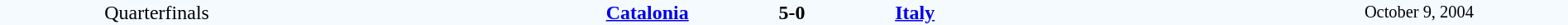<table style="width: 100%; background:#F5FAFF;" cellspacing="0">
<tr>
<td align=center rowspan=3 width=20%>Quarterfinals</td>
</tr>
<tr>
<td width=24% align=right><strong><a href='#'>Catalonia</a></strong></td>
<td align=center width=13%><strong>5-0</strong></td>
<td width=24%><strong><a href='#'>Italy</a></strong></td>
<td style=font-size:85% rowspan=3 align=center>October 9, 2004</td>
</tr>
</table>
